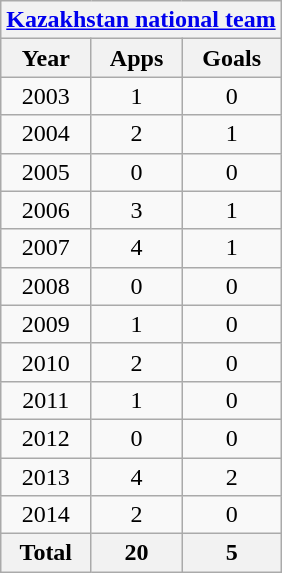<table class="wikitable" style="text-align:center">
<tr>
<th colspan=3><a href='#'>Kazakhstan national team</a></th>
</tr>
<tr>
<th>Year</th>
<th>Apps</th>
<th>Goals</th>
</tr>
<tr>
<td>2003</td>
<td>1</td>
<td>0</td>
</tr>
<tr>
<td>2004</td>
<td>2</td>
<td>1</td>
</tr>
<tr>
<td>2005</td>
<td>0</td>
<td>0</td>
</tr>
<tr>
<td>2006</td>
<td>3</td>
<td>1</td>
</tr>
<tr>
<td>2007</td>
<td>4</td>
<td>1</td>
</tr>
<tr>
<td>2008</td>
<td>0</td>
<td>0</td>
</tr>
<tr>
<td>2009</td>
<td>1</td>
<td>0</td>
</tr>
<tr>
<td>2010</td>
<td>2</td>
<td>0</td>
</tr>
<tr>
<td>2011</td>
<td>1</td>
<td>0</td>
</tr>
<tr>
<td>2012</td>
<td>0</td>
<td>0</td>
</tr>
<tr>
<td>2013</td>
<td>4</td>
<td>2</td>
</tr>
<tr>
<td>2014</td>
<td>2</td>
<td>0</td>
</tr>
<tr>
<th>Total</th>
<th>20</th>
<th>5</th>
</tr>
</table>
